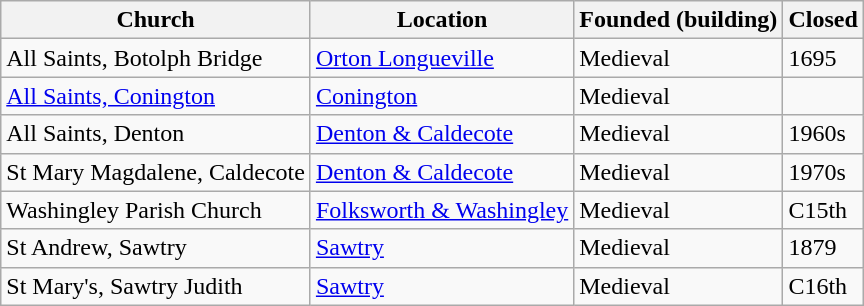<table class="wikitable">
<tr>
<th>Church</th>
<th>Location</th>
<th>Founded (building)</th>
<th>Closed</th>
</tr>
<tr>
<td>All Saints, Botolph Bridge</td>
<td><a href='#'>Orton Longueville</a></td>
<td>Medieval</td>
<td>1695</td>
</tr>
<tr>
<td><a href='#'>All Saints, Conington</a></td>
<td><a href='#'>Conington</a></td>
<td>Medieval</td>
<td></td>
</tr>
<tr>
<td>All Saints, Denton</td>
<td><a href='#'>Denton & Caldecote</a></td>
<td>Medieval</td>
<td>1960s</td>
</tr>
<tr>
<td>St Mary Magdalene, Caldecote</td>
<td><a href='#'>Denton & Caldecote</a></td>
<td>Medieval</td>
<td>1970s</td>
</tr>
<tr>
<td>Washingley Parish Church</td>
<td><a href='#'>Folksworth & Washingley</a></td>
<td>Medieval</td>
<td>C15th</td>
</tr>
<tr>
<td>St Andrew, Sawtry</td>
<td><a href='#'>Sawtry</a></td>
<td>Medieval</td>
<td>1879</td>
</tr>
<tr>
<td>St Mary's, Sawtry Judith</td>
<td><a href='#'>Sawtry</a></td>
<td>Medieval</td>
<td>C16th</td>
</tr>
</table>
